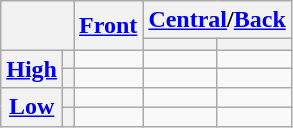<table class="wikitable" style="text-align:center;">
<tr>
<th colspan="2" rowspan="2"></th>
<th rowspan="2"><a href='#'>Front</a></th>
<th colspan="2"><a href='#'>Central</a>/<a href='#'>Back</a></th>
</tr>
<tr>
<th></th>
<th></th>
</tr>
<tr>
<th rowspan="2"><a href='#'>High</a></th>
<th></th>
<td></td>
<td></td>
<td></td>
</tr>
<tr>
<th></th>
<td></td>
<td></td>
<td></td>
</tr>
<tr>
<th rowspan="2"><a href='#'>Low</a></th>
<th></th>
<td></td>
<td></td>
<td></td>
</tr>
<tr>
<th></th>
<td></td>
<td></td>
<td></td>
</tr>
</table>
